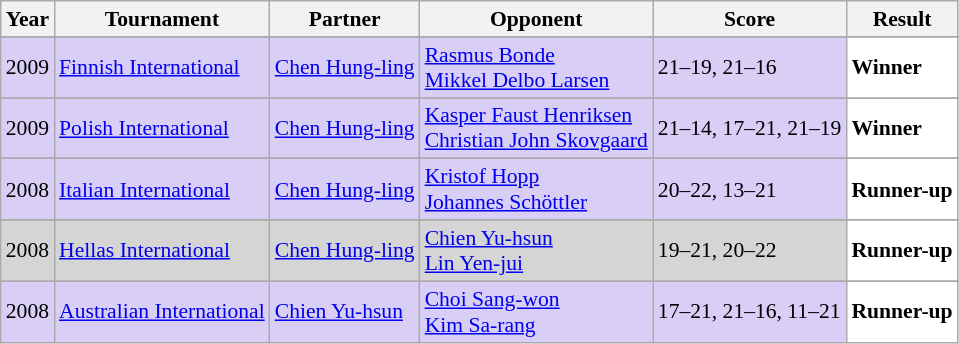<table class="sortable wikitable" style="font-size: 90%;">
<tr>
<th>Year</th>
<th>Tournament</th>
<th>Partner</th>
<th>Opponent</th>
<th>Score</th>
<th>Result</th>
</tr>
<tr>
</tr>
<tr style="background:#D8CEF6">
<td align="center">2009</td>
<td align="left"><a href='#'>Finnish International</a></td>
<td align="left"> <a href='#'>Chen Hung-ling</a></td>
<td align="left"> <a href='#'>Rasmus Bonde</a><br> <a href='#'>Mikkel Delbo Larsen</a></td>
<td align="left">21–19, 21–16</td>
<td style="text-align:left; background:white"> <strong>Winner</strong></td>
</tr>
<tr>
</tr>
<tr style="background:#D8CEF6">
<td align="center">2009</td>
<td align="left"><a href='#'>Polish International</a></td>
<td align="left"> <a href='#'>Chen Hung-ling</a></td>
<td align="left"> <a href='#'>Kasper Faust Henriksen</a><br> <a href='#'>Christian John Skovgaard</a></td>
<td align="left">21–14, 17–21, 21–19</td>
<td style="text-align:left; background:white"> <strong>Winner</strong></td>
</tr>
<tr>
</tr>
<tr style="background:#D8CEF6">
<td align="center">2008</td>
<td align="left"><a href='#'>Italian International</a></td>
<td align="left"> <a href='#'>Chen Hung-ling</a></td>
<td align="left"> <a href='#'>Kristof Hopp</a><br> <a href='#'>Johannes Schöttler</a></td>
<td align="left">20–22, 13–21</td>
<td style="text-align:left; background:white"> <strong>Runner-up</strong></td>
</tr>
<tr>
</tr>
<tr style="background:#D5D5D5">
<td align="center">2008</td>
<td align="left"><a href='#'>Hellas International</a></td>
<td align="left"> <a href='#'>Chen Hung-ling</a></td>
<td align="left"> <a href='#'>Chien Yu-hsun</a><br> <a href='#'>Lin Yen-jui</a></td>
<td align="left">19–21, 20–22</td>
<td style="text-align:left; background:white"> <strong>Runner-up</strong></td>
</tr>
<tr>
</tr>
<tr style="background:#D8CEF6">
<td align="center">2008</td>
<td align="left"><a href='#'>Australian International</a></td>
<td align="left"> <a href='#'>Chien Yu-hsun</a></td>
<td align="left"> <a href='#'>Choi Sang-won</a><br> <a href='#'>Kim Sa-rang</a></td>
<td align="left">17–21, 21–16, 11–21</td>
<td style="text-align:left; background:white"> <strong>Runner-up</strong></td>
</tr>
</table>
